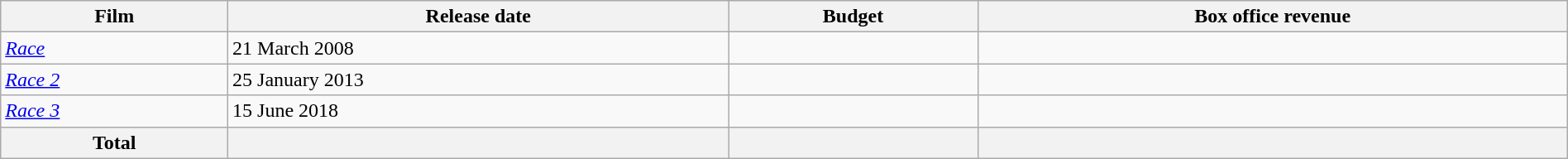<table class="wikitable" style="width:100%;">
<tr>
<th style="text-align:centr;">Film</th>
<th style="text-align:centr;">Release date</th>
<th style="text-align:centr;">Budget</th>
<th style="text-align:centr;">Box office revenue</th>
</tr>
<tr>
<td><em><a href='#'>Race</a></em></td>
<td>21 March 2008</td>
<td></td>
<td></td>
</tr>
<tr>
<td><em><a href='#'>Race 2</a></em></td>
<td>25 January 2013</td>
<td></td>
<td></td>
</tr>
<tr>
<td><em><a href='#'>Race 3</a></em></td>
<td>15 June 2018</td>
<td></td>
<td></td>
</tr>
<tr>
<th>Total</th>
<th></th>
<th></th>
<th></th>
</tr>
</table>
